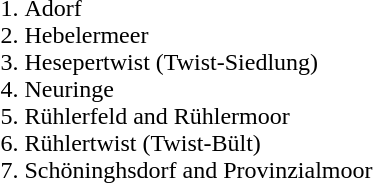<table>
<tr>
<td valign="top"><br></td>
<td valign="top"><br><ol><li>Adorf</li><li>Hebelermeer</li><li>Hesepertwist (Twist-Siedlung)</li><li>Neuringe</li><li>Rühlerfeld and Rühlermoor</li><li>Rühlertwist (Twist-Bült)</li><li>Schöninghsdorf and Provinzialmoor</li></ol></td>
</tr>
</table>
